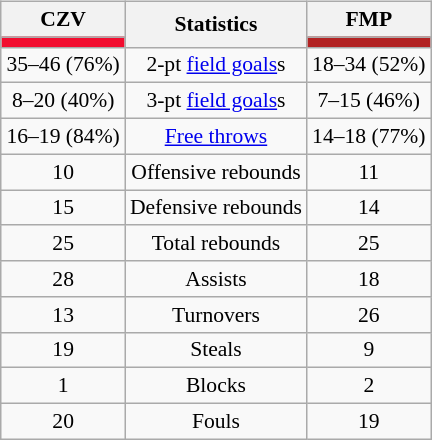<table style="width:100%;">
<tr>
<td valign=top align=right width=33%><br>













</td>
<td style="vertical-align:top; align:center; width:33%;"><br><table style="width:100%;">
<tr>
<td style="width=50%;"></td>
<td></td>
<td style="width=50%;"></td>
</tr>
</table>
<table class="wikitable" style="font-size:90%; text-align:center; margin:auto;" align=center>
<tr>
<th>CZV</th>
<th rowspan=2>Statistics</th>
<th>FMP</th>
</tr>
<tr>
<td style="background:#F20D2F;"></td>
<td style="background:#b22222;"></td>
</tr>
<tr>
<td>35–46 (76%)</td>
<td>2-pt <a href='#'>field goals</a>s</td>
<td>18–34 (52%)</td>
</tr>
<tr>
<td>8–20 (40%)</td>
<td>3-pt <a href='#'>field goals</a>s</td>
<td>7–15 (46%)</td>
</tr>
<tr>
<td>16–19 (84%)</td>
<td><a href='#'>Free throws</a></td>
<td>14–18 (77%)</td>
</tr>
<tr>
<td>10</td>
<td>Offensive rebounds</td>
<td>11</td>
</tr>
<tr>
<td>15</td>
<td>Defensive rebounds</td>
<td>14</td>
</tr>
<tr>
<td>25</td>
<td>Total rebounds</td>
<td>25</td>
</tr>
<tr>
<td>28</td>
<td>Assists</td>
<td>18</td>
</tr>
<tr>
<td>13</td>
<td>Turnovers</td>
<td>26</td>
</tr>
<tr>
<td>19</td>
<td>Steals</td>
<td>9</td>
</tr>
<tr>
<td>1</td>
<td>Blocks</td>
<td>2</td>
</tr>
<tr>
<td>20</td>
<td>Fouls</td>
<td>19</td>
</tr>
</table>
</td>
<td style="vertical-align:top; align:left; width:33%;"><br>












</td>
</tr>
</table>
